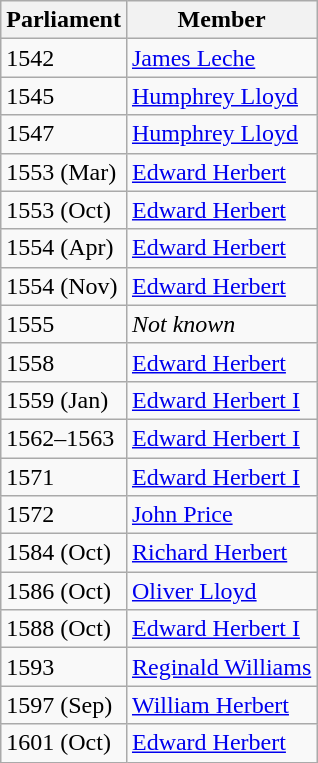<table class="wikitable">
<tr>
<th>Parliament</th>
<th>Member</th>
</tr>
<tr>
<td>1542</td>
<td><a href='#'>James Leche</a></td>
</tr>
<tr>
<td>1545</td>
<td><a href='#'>Humphrey Lloyd</a></td>
</tr>
<tr>
<td>1547</td>
<td><a href='#'>Humphrey Lloyd</a></td>
</tr>
<tr>
<td>1553 (Mar)</td>
<td><a href='#'>Edward Herbert</a></td>
</tr>
<tr>
<td>1553 (Oct)</td>
<td><a href='#'>Edward Herbert</a></td>
</tr>
<tr>
<td>1554 (Apr)</td>
<td><a href='#'>Edward Herbert</a></td>
</tr>
<tr>
<td>1554 (Nov)</td>
<td><a href='#'>Edward Herbert</a></td>
</tr>
<tr>
<td>1555</td>
<td><em>Not known</em></td>
</tr>
<tr>
<td>1558</td>
<td><a href='#'>Edward Herbert</a></td>
</tr>
<tr>
<td>1559 (Jan)</td>
<td><a href='#'>Edward Herbert I</a></td>
</tr>
<tr>
<td>1562–1563</td>
<td><a href='#'>Edward Herbert I</a></td>
</tr>
<tr>
<td>1571</td>
<td><a href='#'>Edward Herbert I</a></td>
</tr>
<tr>
<td>1572</td>
<td><a href='#'>John Price</a></td>
</tr>
<tr>
<td>1584 (Oct)</td>
<td><a href='#'>Richard Herbert</a></td>
</tr>
<tr>
<td>1586 (Oct)</td>
<td><a href='#'>Oliver Lloyd</a></td>
</tr>
<tr>
<td>1588 (Oct)</td>
<td><a href='#'>Edward Herbert I</a></td>
</tr>
<tr>
<td>1593</td>
<td><a href='#'>Reginald Williams</a></td>
</tr>
<tr>
<td>1597 (Sep)</td>
<td><a href='#'>William Herbert</a></td>
</tr>
<tr>
<td>1601 (Oct)</td>
<td><a href='#'>Edward Herbert</a></td>
</tr>
</table>
